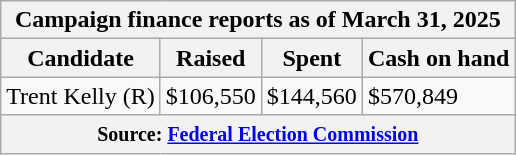<table class="wikitable sortable">
<tr>
<th colspan=4>Campaign finance reports as of March 31, 2025</th>
</tr>
<tr style="text-align:center;">
<th>Candidate</th>
<th>Raised</th>
<th>Spent</th>
<th>Cash on hand</th>
</tr>
<tr>
<td>Trent Kelly (R)</td>
<td>$106,550</td>
<td>$144,560</td>
<td>$570,849</td>
</tr>
<tr>
<th colspan="4"><small>Source: <a href='#'>Federal Election Commission</a></small></th>
</tr>
</table>
